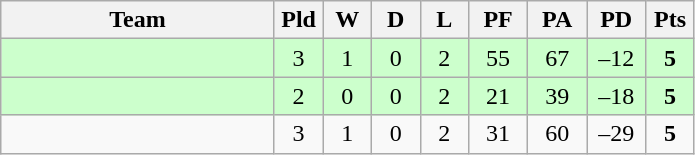<table class="wikitable" style="text-align:center;">
<tr>
<th width=175>Team</th>
<th width=25 abbr="Played">Pld</th>
<th width=25 abbr="Won">W</th>
<th width=25 abbr="Drawn">D</th>
<th width=25 abbr="Lost">L</th>
<th width=32 abbr="Points for">PF</th>
<th width=32 abbr="Points against">PA</th>
<th width=32 abbr="Points difference">PD</th>
<th width=25 abbr="Points">Pts</th>
</tr>
<tr bgcolor=ccffcc>
<td align=left></td>
<td>3</td>
<td>1</td>
<td>0</td>
<td>2</td>
<td>55</td>
<td>67</td>
<td>–12</td>
<td><strong>5</strong></td>
</tr>
<tr bgcolor=ccffcc>
<td align=left></td>
<td>2</td>
<td>0</td>
<td>0</td>
<td>2</td>
<td>21</td>
<td>39</td>
<td>–18</td>
<td><strong>5</strong></td>
</tr>
<tr>
<td align=left></td>
<td>3</td>
<td>1</td>
<td>0</td>
<td>2</td>
<td>31</td>
<td>60</td>
<td>–29</td>
<td><strong>5</strong></td>
</tr>
</table>
